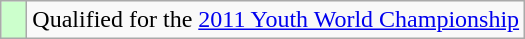<table class="wikitable" style="text-align: left;">
<tr>
<td width=10px bgcolor=#ccffcc></td>
<td>Qualified for the <a href='#'>2011 Youth World Championship</a></td>
</tr>
</table>
